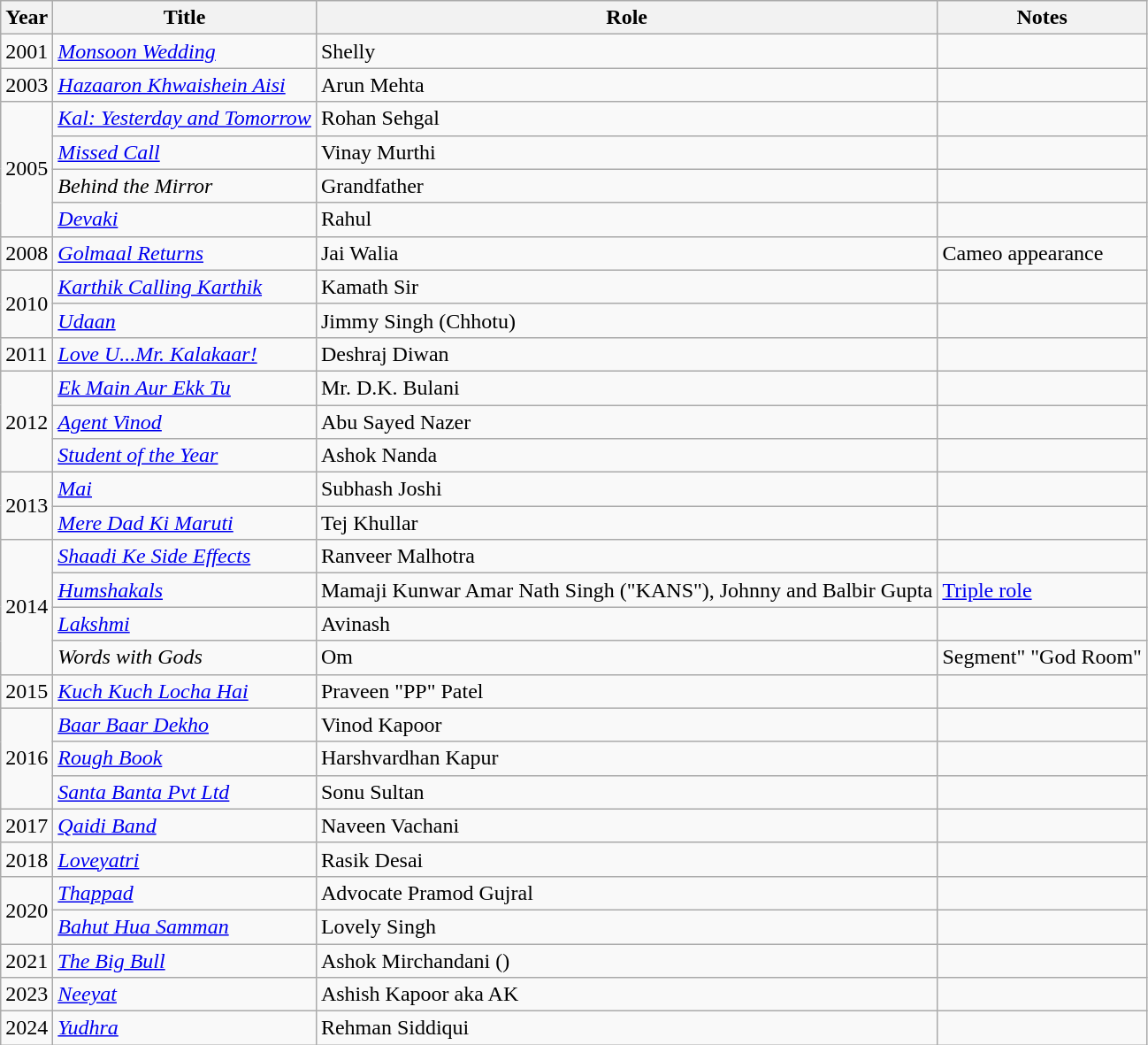<table class=" sortable wikitable">
<tr>
<th style="background:;">Year</th>
<th style="background:;">Title</th>
<th style="background:;">Role</th>
<th style="background:;">Notes</th>
</tr>
<tr>
<td>2001</td>
<td><em><a href='#'>Monsoon Wedding</a></em></td>
<td>Shelly</td>
<td></td>
</tr>
<tr>
<td>2003</td>
<td><em><a href='#'>Hazaaron Khwaishein Aisi</a></em></td>
<td>Arun Mehta</td>
<td></td>
</tr>
<tr>
<td rowspan=4>2005</td>
<td><em><a href='#'>Kal: Yesterday and Tomorrow</a></em></td>
<td>Rohan Sehgal</td>
<td></td>
</tr>
<tr>
<td><em><a href='#'>Missed Call</a></em></td>
<td>Vinay Murthi</td>
<td></td>
</tr>
<tr>
<td><em>Behind the Mirror</em></td>
<td>Grandfather</td>
<td></td>
</tr>
<tr>
<td><em><a href='#'>Devaki</a></em></td>
<td>Rahul</td>
<td></td>
</tr>
<tr>
<td>2008</td>
<td><em><a href='#'>Golmaal Returns</a></em></td>
<td>Jai Walia</td>
<td>Cameo appearance</td>
</tr>
<tr>
<td rowspan=2>2010</td>
<td><em><a href='#'>Karthik Calling Karthik</a></em></td>
<td>Kamath Sir</td>
<td></td>
</tr>
<tr>
<td><em><a href='#'>Udaan</a></em></td>
<td>Jimmy Singh (Chhotu)</td>
<td></td>
</tr>
<tr>
<td>2011</td>
<td><em><a href='#'>Love U...Mr. Kalakaar!</a></em></td>
<td>Deshraj Diwan</td>
<td></td>
</tr>
<tr>
<td rowspan=3>2012</td>
<td><em><a href='#'>Ek Main Aur Ekk Tu</a></em></td>
<td>Mr. D.K. Bulani</td>
</tr>
<tr>
<td><em><a href='#'>Agent Vinod</a></em></td>
<td>Abu Sayed Nazer</td>
<td></td>
</tr>
<tr>
<td><em><a href='#'>Student of the Year</a></em></td>
<td>Ashok Nanda</td>
<td></td>
</tr>
<tr>
<td rowspan=2>2013</td>
<td><em><a href='#'>Mai</a></em></td>
<td>Subhash Joshi</td>
<td></td>
</tr>
<tr>
<td><em><a href='#'>Mere Dad Ki Maruti</a></em></td>
<td>Tej Khullar</td>
<td></td>
</tr>
<tr>
<td rowspan=4>2014</td>
<td><em><a href='#'>Shaadi Ke Side Effects</a></em></td>
<td>Ranveer Malhotra</td>
<td></td>
</tr>
<tr>
<td><em><a href='#'>Humshakals</a></em></td>
<td>Mamaji Kunwar Amar Nath Singh ("KANS"), Johnny and Balbir Gupta</td>
<td><a href='#'>Triple role</a></td>
</tr>
<tr>
<td><em><a href='#'>Lakshmi</a></em></td>
<td>Avinash</td>
<td></td>
</tr>
<tr>
<td><em>Words with Gods</em></td>
<td>Om</td>
<td>Segment" "God Room"</td>
</tr>
<tr>
<td>2015</td>
<td><em><a href='#'>Kuch Kuch Locha Hai</a></em></td>
<td>Praveen "PP" Patel</td>
<td></td>
</tr>
<tr>
<td rowspan=3>2016</td>
<td><em><a href='#'>Baar Baar Dekho</a></em></td>
<td>Vinod Kapoor</td>
<td></td>
</tr>
<tr>
<td><em><a href='#'>Rough Book</a></em></td>
<td>Harshvardhan Kapur</td>
<td></td>
</tr>
<tr>
<td><em><a href='#'>Santa Banta Pvt Ltd</a></em></td>
<td>Sonu Sultan</td>
<td></td>
</tr>
<tr>
<td>2017</td>
<td><em><a href='#'>Qaidi Band</a></em></td>
<td>Naveen Vachani</td>
<td></td>
</tr>
<tr>
<td>2018</td>
<td><em><a href='#'>Loveyatri</a></em></td>
<td>Rasik Desai</td>
<td></td>
</tr>
<tr>
<td rowspan=2>2020</td>
<td><em><a href='#'>Thappad</a></em></td>
<td>Advocate Pramod Gujral</td>
<td></td>
</tr>
<tr>
<td><em><a href='#'>Bahut Hua Samman</a></em></td>
<td>Lovely Singh</td>
<td></td>
</tr>
<tr>
<td>2021</td>
<td><em><a href='#'>The Big Bull</a></em></td>
<td>Ashok Mirchandani ()</td>
<td></td>
</tr>
<tr>
<td>2023</td>
<td><em><a href='#'>Neeyat</a></em></td>
<td>Ashish Kapoor aka AK</td>
<td></td>
</tr>
<tr>
<td>2024</td>
<td><em><a href='#'>Yudhra</a></em></td>
<td>Rehman Siddiqui</td>
<td></td>
</tr>
</table>
